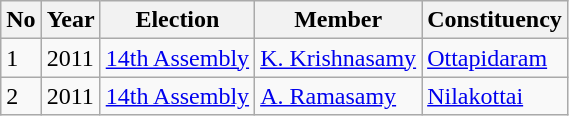<table class="wikitable sortable">
<tr>
<th>No</th>
<th>Year</th>
<th>Election</th>
<th>Member</th>
<th>Constituency</th>
</tr>
<tr>
<td>1</td>
<td>2011</td>
<td><a href='#'>14th Assembly</a></td>
<td><a href='#'>K. Krishnasamy</a></td>
<td><a href='#'>Ottapidaram</a></td>
</tr>
<tr>
<td>2</td>
<td>2011</td>
<td><a href='#'>14th Assembly</a></td>
<td><a href='#'>A. Ramasamy</a></td>
<td><a href='#'>Nilakottai</a></td>
</tr>
</table>
